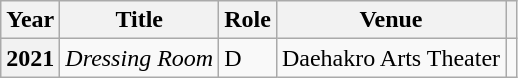<table class="wikitable plainrowheaders">
<tr>
<th scope="col">Year</th>
<th scope="col">Title</th>
<th scope="col">Role</th>
<th scope="col">Venue</th>
<th scope="col" class="unsortable"></th>
</tr>
<tr>
<th scope="row">2021</th>
<td><em>Dressing Room</em></td>
<td>D</td>
<td>Daehakro Arts Theater</td>
<td style="text-align:center"></td>
</tr>
</table>
